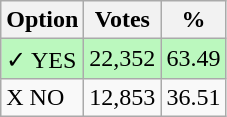<table class="wikitable">
<tr>
<th>Option</th>
<th>Votes</th>
<th>%</th>
</tr>
<tr>
<td style=background:#bbf8be>✓ YES</td>
<td style=background:#bbf8be>22,352</td>
<td style=background:#bbf8be>63.49</td>
</tr>
<tr>
<td>X NO</td>
<td>12,853</td>
<td>36.51</td>
</tr>
</table>
